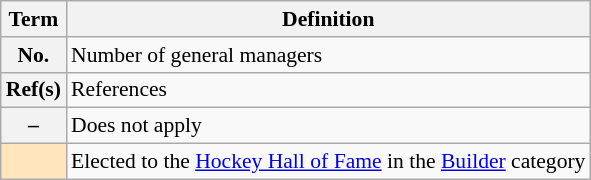<table class="wikitable" style="font-size:90%;">
<tr>
<th scope="col">Term</th>
<th scope="col">Definition</th>
</tr>
<tr>
<th scope="row">No.</th>
<td>Number of general managers</td>
</tr>
<tr>
<th scope="row">Ref(s)</th>
<td>References</td>
</tr>
<tr>
<th scope="row">–</th>
<td>Does not apply</td>
</tr>
<tr>
<th scope="row" style="background: #FFE6BD"></th>
<td>Elected to the <a href='#'>Hockey Hall of Fame</a> in the <a href='#'>Builder</a> category</td>
</tr>
</table>
